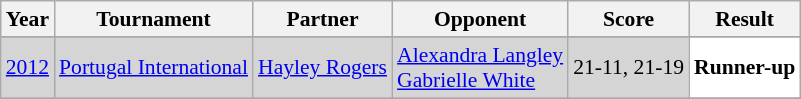<table class="sortable wikitable" style="font-size: 90%;">
<tr>
<th>Year</th>
<th>Tournament</th>
<th>Partner</th>
<th>Opponent</th>
<th>Score</th>
<th>Result</th>
</tr>
<tr>
</tr>
<tr style="background:#D5D5D5">
<td align="center"><a href='#'>2012</a></td>
<td align="left"><a href='#'>Portugal International</a></td>
<td align="left"> <a href='#'>Hayley Rogers</a></td>
<td align="left"> <a href='#'>Alexandra Langley</a><br> <a href='#'>Gabrielle White</a></td>
<td align="left">21-11, 21-19</td>
<td style="text-align:left; background:white"> <strong>Runner-up</strong></td>
</tr>
<tr>
</tr>
</table>
